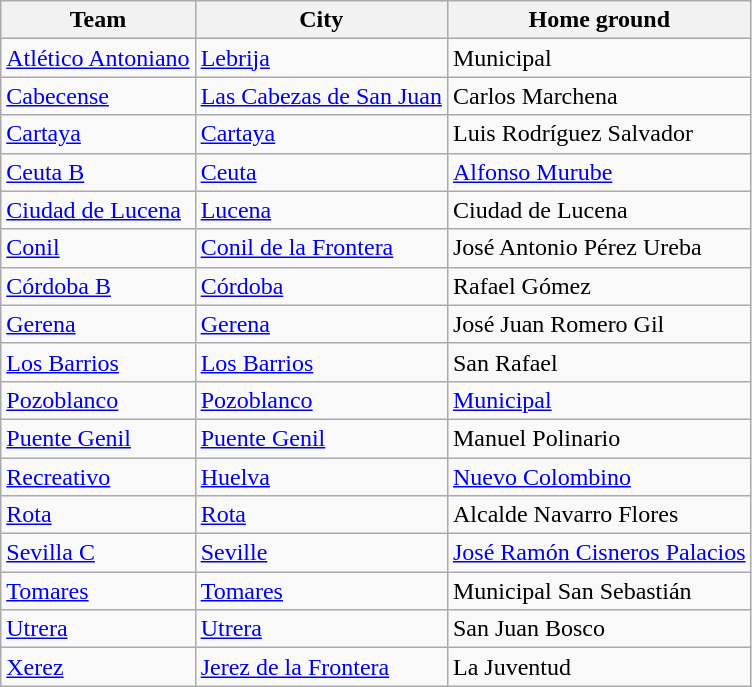<table class="wikitable sortable">
<tr>
<th>Team</th>
<th>City</th>
<th>Home ground</th>
</tr>
<tr>
<td><a href='#'>Atlético Antoniano</a></td>
<td><a href='#'>Lebrija</a></td>
<td>Municipal</td>
</tr>
<tr>
<td><a href='#'>Cabecense</a></td>
<td><a href='#'>Las Cabezas de San Juan</a></td>
<td>Carlos Marchena</td>
</tr>
<tr>
<td><a href='#'>Cartaya</a></td>
<td><a href='#'>Cartaya</a></td>
<td>Luis Rodríguez Salvador</td>
</tr>
<tr>
<td><a href='#'>Ceuta B</a></td>
<td><a href='#'>Ceuta</a></td>
<td><a href='#'>Alfonso Murube</a></td>
</tr>
<tr>
<td><a href='#'>Ciudad de Lucena</a></td>
<td><a href='#'>Lucena</a></td>
<td>Ciudad de Lucena</td>
</tr>
<tr>
<td><a href='#'>Conil</a></td>
<td><a href='#'>Conil de la Frontera</a></td>
<td>José Antonio Pérez Ureba</td>
</tr>
<tr>
<td><a href='#'>Córdoba B</a></td>
<td><a href='#'>Córdoba</a></td>
<td>Rafael Gómez</td>
</tr>
<tr>
<td><a href='#'>Gerena</a></td>
<td><a href='#'>Gerena</a></td>
<td>José Juan Romero Gil</td>
</tr>
<tr>
<td><a href='#'>Los Barrios</a></td>
<td><a href='#'>Los Barrios</a></td>
<td>San Rafael</td>
</tr>
<tr>
<td><a href='#'>Pozoblanco</a></td>
<td><a href='#'>Pozoblanco</a></td>
<td><a href='#'>Municipal</a></td>
</tr>
<tr>
<td><a href='#'>Puente Genil</a></td>
<td><a href='#'>Puente Genil</a></td>
<td>Manuel Polinario</td>
</tr>
<tr>
<td><a href='#'>Recreativo</a></td>
<td><a href='#'>Huelva</a></td>
<td><a href='#'>Nuevo Colombino</a></td>
</tr>
<tr>
<td><a href='#'>Rota</a></td>
<td><a href='#'>Rota</a></td>
<td>Alcalde Navarro Flores</td>
</tr>
<tr>
<td><a href='#'>Sevilla C</a></td>
<td><a href='#'>Seville</a></td>
<td><a href='#'>José Ramón Cisneros Palacios</a></td>
</tr>
<tr>
<td><a href='#'>Tomares</a></td>
<td><a href='#'>Tomares</a></td>
<td>Municipal San Sebastián</td>
</tr>
<tr>
<td><a href='#'>Utrera</a></td>
<td><a href='#'>Utrera</a></td>
<td>San Juan Bosco</td>
</tr>
<tr>
<td><a href='#'>Xerez</a></td>
<td><a href='#'>Jerez de la Frontera</a></td>
<td>La Juventud</td>
</tr>
</table>
